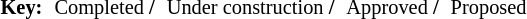<table style="font-size: 85%;">
<tr>
<td><strong>Key:</strong></td>
<td></td>
<td>Completed <strong>/</strong></td>
<td></td>
<td>Under construction <strong>/</strong></td>
<td></td>
<td>Approved <strong>/</strong></td>
<td></td>
<td>Proposed</td>
</tr>
</table>
